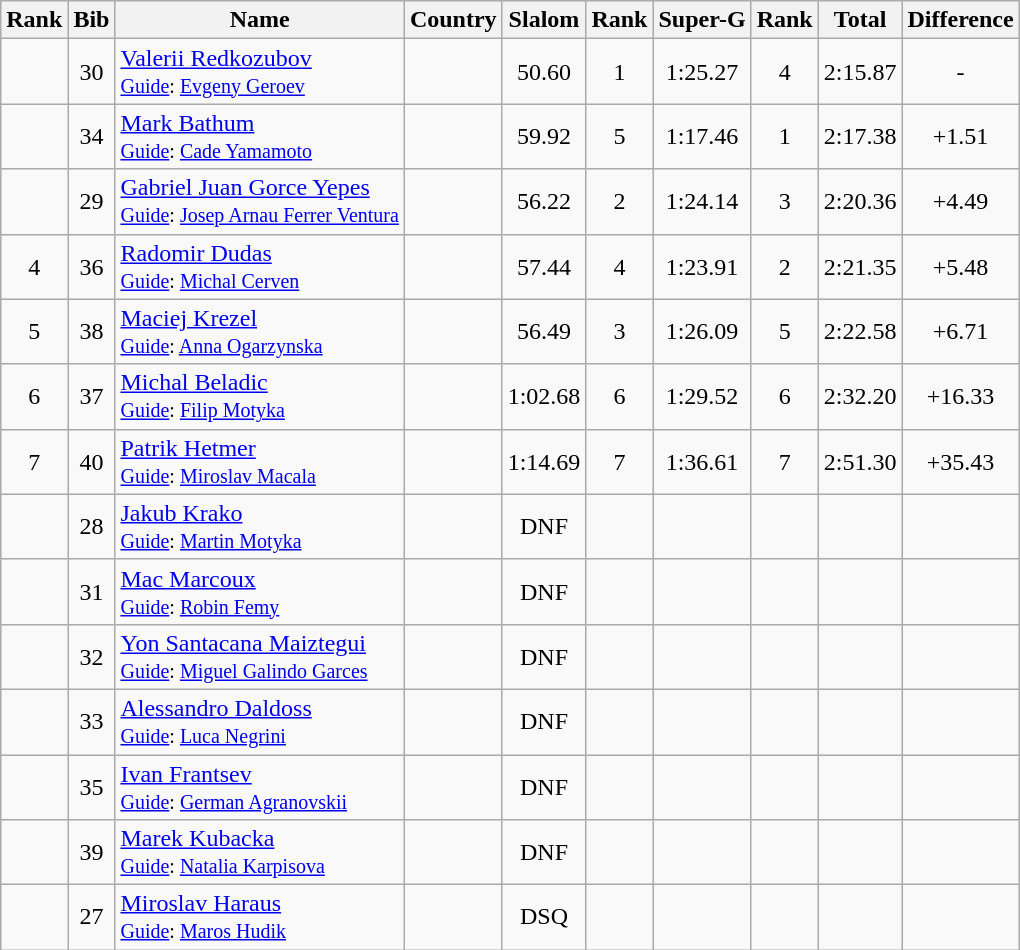<table class="wikitable sortable" style="text-align:center">
<tr>
<th>Rank</th>
<th>Bib</th>
<th>Name</th>
<th>Country</th>
<th>Slalom</th>
<th>Rank</th>
<th>Super-G</th>
<th>Rank</th>
<th>Total</th>
<th>Difference</th>
</tr>
<tr>
<td></td>
<td>30</td>
<td align=left><a href='#'>Valerii Redkozubov</a><br><small><a href='#'>Guide</a>: <a href='#'>Evgeny Geroev</a></small></td>
<td align=left></td>
<td>50.60</td>
<td>1</td>
<td>1:25.27</td>
<td>4</td>
<td>2:15.87</td>
<td>-</td>
</tr>
<tr>
<td></td>
<td>34</td>
<td align=left><a href='#'>Mark Bathum</a><br><small><a href='#'>Guide</a>: <a href='#'>Cade Yamamoto</a></small></td>
<td align=left></td>
<td>59.92</td>
<td>5</td>
<td>1:17.46</td>
<td>1</td>
<td>2:17.38</td>
<td>+1.51</td>
</tr>
<tr>
<td></td>
<td>29</td>
<td align=left><a href='#'>Gabriel Juan Gorce Yepes</a><br><small><a href='#'>Guide</a>: <a href='#'>Josep Arnau Ferrer Ventura</a></small></td>
<td align=left></td>
<td>56.22</td>
<td>2</td>
<td>1:24.14</td>
<td>3</td>
<td>2:20.36</td>
<td>+4.49</td>
</tr>
<tr>
<td>4</td>
<td>36</td>
<td align=left><a href='#'>Radomir Dudas</a><br><small><a href='#'>Guide</a>: <a href='#'>Michal Cerven</a></small></td>
<td align=left></td>
<td>57.44</td>
<td>4</td>
<td>1:23.91</td>
<td>2</td>
<td>2:21.35</td>
<td>+5.48</td>
</tr>
<tr>
<td>5</td>
<td>38</td>
<td align=left><a href='#'>Maciej Krezel</a><br><small><a href='#'>Guide</a>: <a href='#'>Anna Ogarzynska</a></small></td>
<td align=left></td>
<td>56.49</td>
<td>3</td>
<td>1:26.09</td>
<td>5</td>
<td>2:22.58</td>
<td>+6.71</td>
</tr>
<tr>
<td>6</td>
<td>37</td>
<td align=left><a href='#'>Michal Beladic</a><br><small><a href='#'>Guide</a>: <a href='#'>Filip Motyka</a></small></td>
<td align=left></td>
<td>1:02.68</td>
<td>6</td>
<td>1:29.52</td>
<td>6</td>
<td>2:32.20</td>
<td>+16.33</td>
</tr>
<tr>
<td>7</td>
<td>40</td>
<td align=left><a href='#'>Patrik Hetmer</a><br><small><a href='#'>Guide</a>: <a href='#'>Miroslav Macala</a></small></td>
<td align=left></td>
<td>1:14.69</td>
<td>7</td>
<td>1:36.61</td>
<td>7</td>
<td>2:51.30</td>
<td>+35.43</td>
</tr>
<tr>
<td></td>
<td>28</td>
<td align=left><a href='#'>Jakub Krako</a><br><small><a href='#'>Guide</a>: <a href='#'>Martin Motyka</a></small></td>
<td align=left></td>
<td>DNF</td>
<td></td>
<td></td>
<td></td>
<td></td>
<td></td>
</tr>
<tr>
<td></td>
<td>31</td>
<td align=left><a href='#'>Mac Marcoux</a><br><small><a href='#'>Guide</a>: <a href='#'>Robin Femy</a></small></td>
<td align=left></td>
<td>DNF</td>
<td></td>
<td></td>
<td></td>
<td></td>
<td></td>
</tr>
<tr>
<td></td>
<td>32</td>
<td align=left><a href='#'>Yon Santacana Maiztegui</a><br><small><a href='#'>Guide</a>: <a href='#'>Miguel Galindo Garces</a></small></td>
<td align=left></td>
<td>DNF</td>
<td></td>
<td></td>
<td></td>
<td></td>
<td></td>
</tr>
<tr>
<td></td>
<td>33</td>
<td align=left><a href='#'>Alessandro Daldoss</a><br><small><a href='#'>Guide</a>: <a href='#'>Luca Negrini</a></small></td>
<td align=left></td>
<td>DNF</td>
<td></td>
<td></td>
<td></td>
<td></td>
<td></td>
</tr>
<tr>
<td></td>
<td>35</td>
<td align=left><a href='#'>Ivan Frantsev</a><br><small><a href='#'>Guide</a>: <a href='#'>German Agranovskii</a></small></td>
<td align=left></td>
<td>DNF</td>
<td></td>
<td></td>
<td></td>
<td></td>
<td></td>
</tr>
<tr>
<td></td>
<td>39</td>
<td align=left><a href='#'>Marek Kubacka</a><br><small><a href='#'>Guide</a>: <a href='#'>Natalia Karpisova</a></small></td>
<td align=left></td>
<td>DNF</td>
<td></td>
<td></td>
<td></td>
<td></td>
<td></td>
</tr>
<tr>
<td></td>
<td>27</td>
<td align=left><a href='#'>Miroslav Haraus</a><br><small><a href='#'>Guide</a>: <a href='#'>Maros Hudik</a></small></td>
<td align=left></td>
<td>DSQ</td>
<td></td>
<td></td>
<td></td>
<td></td>
<td></td>
</tr>
</table>
